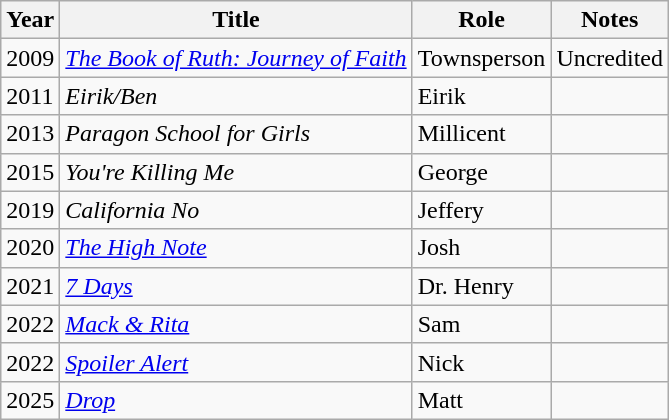<table class="wikitable sortable">
<tr>
<th>Year</th>
<th>Title</th>
<th>Role</th>
<th>Notes</th>
</tr>
<tr>
<td>2009</td>
<td><em><a href='#'>The Book of Ruth: Journey of Faith</a></em></td>
<td>Townsperson</td>
<td>Uncredited</td>
</tr>
<tr>
<td>2011</td>
<td><em>Eirik/Ben</em></td>
<td>Eirik</td>
<td></td>
</tr>
<tr>
<td>2013</td>
<td><em>Paragon School for Girls</em></td>
<td>Millicent</td>
<td></td>
</tr>
<tr>
<td>2015</td>
<td><em>You're Killing Me</em></td>
<td>George</td>
<td></td>
</tr>
<tr>
<td>2019</td>
<td><em>California No</em></td>
<td>Jeffery</td>
<td></td>
</tr>
<tr>
<td>2020</td>
<td><em><a href='#'>The High Note</a></em></td>
<td>Josh</td>
<td></td>
</tr>
<tr>
<td>2021</td>
<td><a href='#'><em>7 Days</em></a></td>
<td>Dr. Henry</td>
<td></td>
</tr>
<tr>
<td>2022</td>
<td><em><a href='#'>Mack & Rita</a></em></td>
<td>Sam</td>
<td></td>
</tr>
<tr>
<td>2022</td>
<td><a href='#'><em>Spoiler Alert</em></a></td>
<td>Nick</td>
<td></td>
</tr>
<tr>
<td>2025</td>
<td><a href='#'><em>Drop</em></a></td>
<td>Matt</td>
<td></td>
</tr>
</table>
